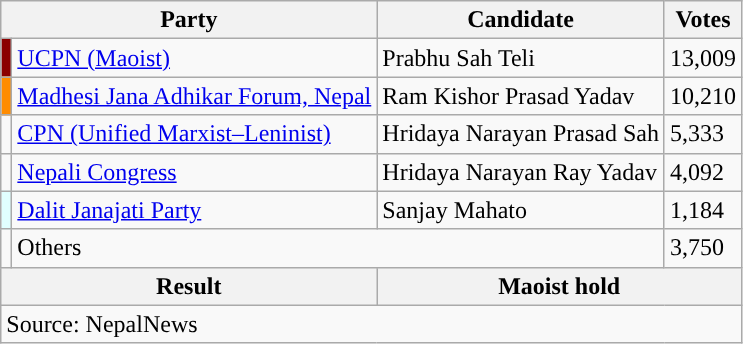<table class="wikitable">
<tr>
<th colspan="2">Party</th>
<th>Candidate</th>
<th>Votes</th>
</tr>
<tr>
<td style="background-color:darkred"></td>
<td><a href='#'>UCPN (Maoist)</a></td>
<td>Prabhu Sah Teli</td>
<td>13,009</td>
</tr>
<tr>
<td style="background-color:darkorange"></td>
<td><a href='#'>Madhesi Jana Adhikar Forum, Nepal</a></td>
<td>Ram Kishor Prasad Yadav</td>
<td>10,210</td>
</tr>
<tr>
<td style="background-color:"></td>
<td><a href='#'>CPN (Unified Marxist–Leninist)</a></td>
<td>Hridaya Narayan Prasad Sah</td>
<td>5,333</td>
</tr>
<tr>
<td style="background-color:"></td>
<td><a href='#'>Nepali Congress</a></td>
<td>Hridaya Narayan Ray Yadav</td>
<td>4,092</td>
</tr>
<tr>
<td style="background-color:#e0ffff"></td>
<td><a href='#'>Dalit Janajati Party</a></td>
<td>Sanjay Mahato</td>
<td>1,184</td>
</tr>
<tr>
<td></td>
<td colspan="2">Others</td>
<td>3,750</td>
</tr>
<tr>
<th colspan="2">Result</th>
<th colspan="2">Maoist hold</th>
</tr>
<tr>
<td colspan="4">Source: NepalNews</td>
</tr>
</table>
